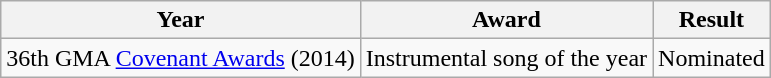<table class="wikitable">
<tr>
<th>Year</th>
<th>Award</th>
<th>Result</th>
</tr>
<tr>
<td>36th GMA <a href='#'>Covenant Awards</a> (2014)</td>
<td>Instrumental song of the year</td>
<td>Nominated</td>
</tr>
</table>
